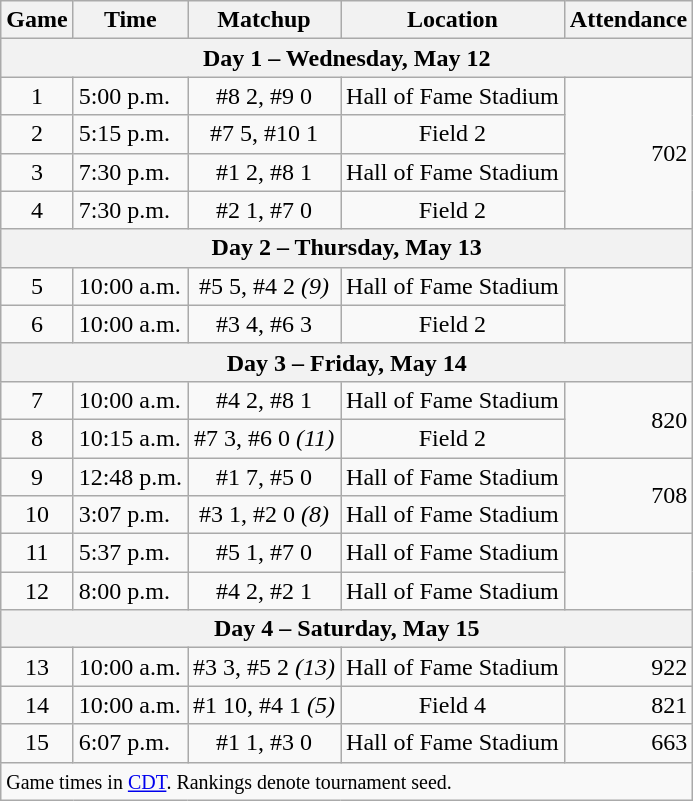<table class="wikitable">
<tr>
<th>Game</th>
<th>Time</th>
<th>Matchup</th>
<th>Location</th>
<th>Attendance</th>
</tr>
<tr>
<th colspan=5>Day 1 – Wednesday, May 12</th>
</tr>
<tr>
<td style="text-align:center;">1</td>
<td>5:00 p.m.</td>
<td style="text-align:center;">#8 <strong></strong> 2, #9  0</td>
<td style="text-align:center;">Hall of Fame Stadium</td>
<td rowspan=4 style="text-align:right;">702</td>
</tr>
<tr>
<td style="text-align:center;">2</td>
<td>5:15 p.m.</td>
<td style="text-align:center;">#7 <strong></strong> 5, #10  1</td>
<td style="text-align:center;">Field 2</td>
</tr>
<tr>
<td style="text-align:center;">3</td>
<td>7:30 p.m.</td>
<td style="text-align:center;">#1 <strong></strong> 2, #8  1</td>
<td style="text-align:center;">Hall of Fame Stadium</td>
</tr>
<tr>
<td style="text-align:center;">4</td>
<td>7:30 p.m.</td>
<td style="text-align:center;">#2 <strong></strong> 1, #7  0</td>
<td style="text-align:center;">Field 2</td>
</tr>
<tr>
<th colspan=5>Day 2 – Thursday, May 13</th>
</tr>
<tr>
<td style="text-align:center;">5</td>
<td>10:00 a.m.</td>
<td style="text-align:center;">#5 <strong></strong> 5, #4  2 <em>(9)</em></td>
<td style="text-align:center;">Hall of Fame Stadium</td>
<td rowspan=2 style="text-align:right;"></td>
</tr>
<tr>
<td style="text-align:center;">6</td>
<td>10:00 a.m.</td>
<td style="text-align:center;">#3 <strong></strong> 4, #6  3</td>
<td style="text-align:center;">Field 2</td>
</tr>
<tr>
<th colspan=5>Day 3 – Friday, May 14</th>
</tr>
<tr>
<td style="text-align:center;">7</td>
<td>10:00 a.m.</td>
<td style="text-align:center;">#4 <strong></strong> 2, #8  1</td>
<td style="text-align:center;">Hall of Fame Stadium</td>
<td rowspan=2 style="text-align:right;">820</td>
</tr>
<tr>
<td style="text-align:center;">8</td>
<td>10:15 a.m.</td>
<td style="text-align:center;">#7 <strong></strong> 3, #6  0 <em>(11)</em></td>
<td style="text-align:center;">Field 2</td>
</tr>
<tr>
<td style="text-align:center;">9</td>
<td>12:48 p.m.</td>
<td style="text-align:center;">#1 <strong></strong> 7, #5  0</td>
<td style="text-align:center;">Hall of Fame Stadium</td>
<td rowspan=2 style="text-align:right;">708</td>
</tr>
<tr>
<td style="text-align:center;">10</td>
<td>3:07 p.m.</td>
<td style="text-align:center;">#3 <strong></strong> 1, #2  0 <em>(8)</em></td>
<td style="text-align:center;">Hall of Fame Stadium</td>
</tr>
<tr>
<td style="text-align:center;">11</td>
<td>5:37 p.m.</td>
<td style="text-align:center;">#5 <strong></strong> 1, #7  0</td>
<td style="text-align:center;">Hall of Fame Stadium</td>
<td rowspan=2 style="text-align:right;"></td>
</tr>
<tr>
<td style="text-align:center;">12</td>
<td>8:00 p.m.</td>
<td style="text-align:center;">#4 <strong></strong> 2, #2  1</td>
<td style="text-align:center;">Hall of Fame Stadium</td>
</tr>
<tr>
<th colspan=5>Day 4 – Saturday, May 15</th>
</tr>
<tr>
<td style="text-align:center;">13</td>
<td>10:00 a.m.</td>
<td style="text-align:center;">#3 <strong></strong> 3, #5  2 <em>(13)</em></td>
<td style="text-align:center;">Hall of Fame Stadium</td>
<td style="text-align:right;">922</td>
</tr>
<tr>
<td style="text-align:center;">14</td>
<td>10:00 a.m.</td>
<td style="text-align:center;">#1 <strong></strong> 10, #4  1 <em>(5)</em></td>
<td style="text-align:center;">Field 4</td>
<td style="text-align:right;">821</td>
</tr>
<tr>
<td style="text-align:center;">15</td>
<td>6:07 p.m.</td>
<td style="text-align:center;">#1 <strong></strong> 1, #3  0</td>
<td style="text-align:center;">Hall of Fame Stadium</td>
<td style="text-align:right;">663</td>
</tr>
<tr>
<td colspan=5><small>Game times in <a href='#'>CDT</a>. Rankings denote tournament seed.</small></td>
</tr>
</table>
